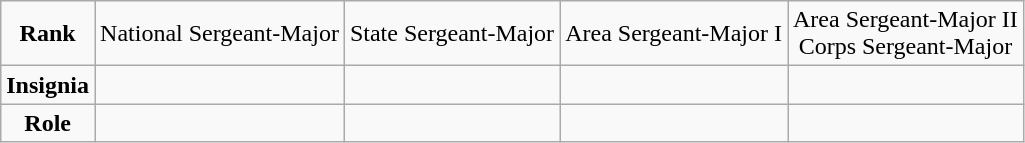<table class="wikitable" style="text-align:center">
<tr>
<td><strong>Rank</strong></td>
<td>National Sergeant-Major</td>
<td>State Sergeant-Major</td>
<td>Area Sergeant-Major I</td>
<td>Area Sergeant-Major II<br>Corps Sergeant-Major</td>
</tr>
<tr>
<td><strong>Insignia</strong></td>
<td></td>
<td></td>
<td></td>
<td></td>
</tr>
<tr>
<td><strong>Role</strong></td>
<td></td>
<td></td>
<td></td>
<td></td>
</tr>
</table>
